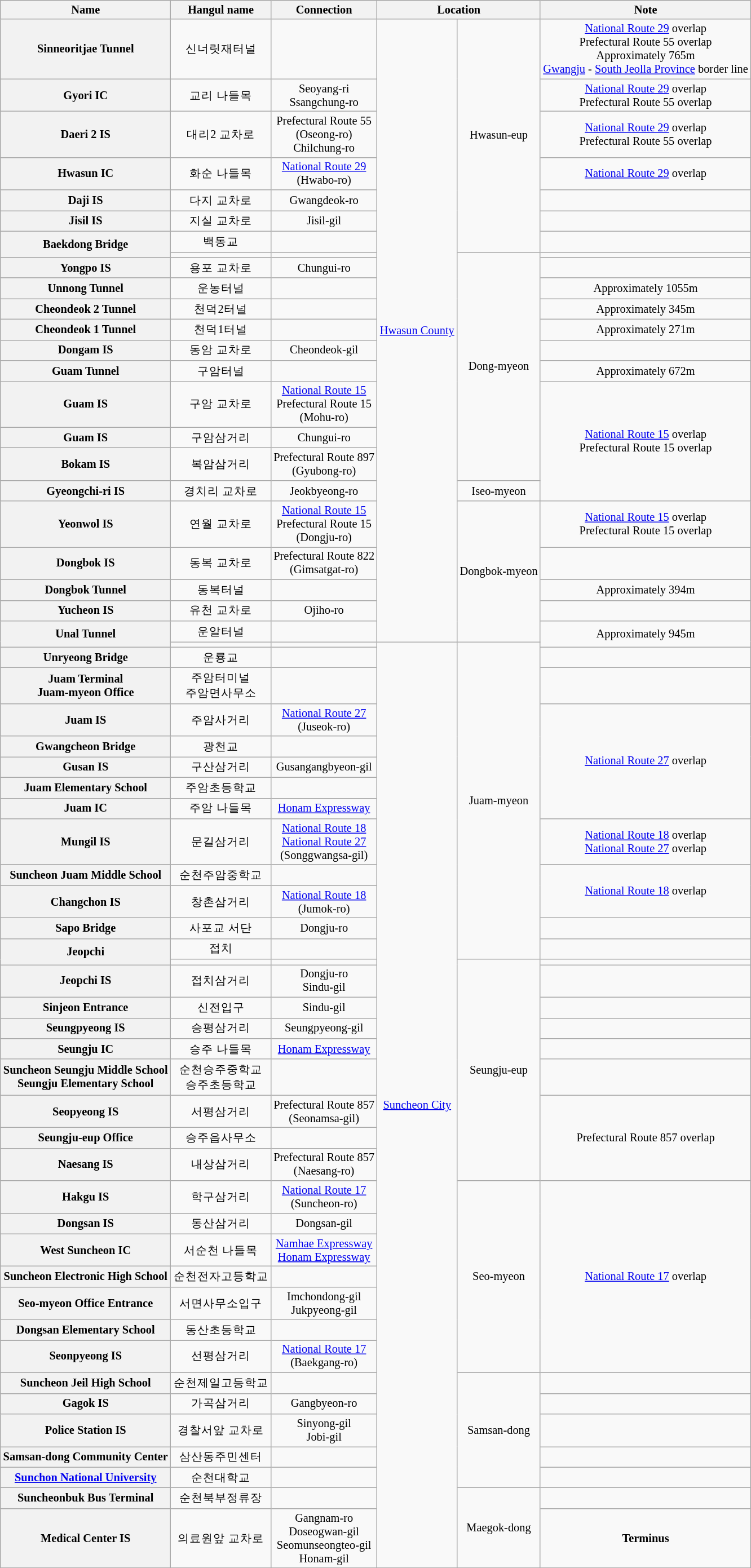<table class="wikitable" style="font-size: 85%; text-align: center;">
<tr>
<th>Name </th>
<th>Hangul name</th>
<th>Connection</th>
<th colspan="2">Location</th>
<th>Note</th>
</tr>
<tr>
<th>Sinneoritjae Tunnel</th>
<td>신너릿재터널</td>
<td></td>
<td rowspan=23><a href='#'>Hwasun County</a></td>
<td rowspan=7>Hwasun-eup</td>
<td><a href='#'>National Route 29</a> overlap<br>Prefectural Route 55 overlap<br>Approximately 765m<br><a href='#'>Gwangju</a> - <a href='#'>South Jeolla Province</a> border line</td>
</tr>
<tr>
<th>Gyori IC</th>
<td>교리 나들목</td>
<td>Seoyang-ri<br>Ssangchung-ro</td>
<td><a href='#'>National Route 29</a> overlap<br>Prefectural Route 55 overlap</td>
</tr>
<tr>
<th>Daeri 2 IS</th>
<td>대리2 교차로</td>
<td>Prefectural Route 55<br>(Oseong-ro)<br>Chilchung-ro</td>
<td><a href='#'>National Route 29</a> overlap<br>Prefectural Route 55 overlap</td>
</tr>
<tr>
<th>Hwasun IC</th>
<td>화순 나들목</td>
<td><a href='#'>National Route 29</a><br>(Hwabo-ro)</td>
<td><a href='#'>National Route 29</a> overlap</td>
</tr>
<tr>
<th>Daji IS</th>
<td>다지 교차로</td>
<td>Gwangdeok-ro</td>
<td></td>
</tr>
<tr>
<th>Jisil IS</th>
<td>지실 교차로</td>
<td>Jisil-gil</td>
<td></td>
</tr>
<tr>
<th rowspan=2>Baekdong Bridge</th>
<td>백동교</td>
<td></td>
<td></td>
</tr>
<tr>
<td></td>
<td></td>
<td rowspan=10>Dong-myeon</td>
<td></td>
</tr>
<tr>
<th>Yongpo IS</th>
<td>용포 교차로</td>
<td>Chungui-ro</td>
<td></td>
</tr>
<tr>
<th>Unnong Tunnel</th>
<td>운농터널</td>
<td></td>
<td>Approximately 1055m</td>
</tr>
<tr>
<th>Cheondeok 2 Tunnel</th>
<td>천덕2터널</td>
<td></td>
<td>Approximately 345m</td>
</tr>
<tr>
<th>Cheondeok 1 Tunnel</th>
<td>천덕1터널</td>
<td></td>
<td>Approximately 271m</td>
</tr>
<tr>
<th>Dongam IS</th>
<td>동암 교차로</td>
<td>Cheondeok-gil</td>
<td></td>
</tr>
<tr>
<th>Guam Tunnel</th>
<td>구암터널</td>
<td></td>
<td>Approximately 672m</td>
</tr>
<tr>
<th>Guam IS</th>
<td>구암 교차로</td>
<td><a href='#'>National Route 15</a><br>Prefectural Route 15<br>(Mohu-ro)</td>
<td rowspan=4><a href='#'>National Route 15</a> overlap<br>Prefectural Route 15 overlap</td>
</tr>
<tr>
<th>Guam IS</th>
<td>구암삼거리</td>
<td>Chungui-ro</td>
</tr>
<tr>
<th>Bokam IS</th>
<td>복암삼거리</td>
<td>Prefectural Route 897 <br>(Gyubong-ro)</td>
</tr>
<tr>
<th>Gyeongchi-ri IS</th>
<td>경치리 교차로</td>
<td>Jeokbyeong-ro</td>
<td>Iseo-myeon</td>
</tr>
<tr>
<th>Yeonwol IS</th>
<td>연월 교차로</td>
<td><a href='#'>National Route 15</a><br>Prefectural Route 15<br>(Dongju-ro)</td>
<td rowspan=5>Dongbok-myeon</td>
<td><a href='#'>National Route 15</a> overlap<br>Prefectural Route 15 overlap</td>
</tr>
<tr>
<th>Dongbok IS</th>
<td>동복 교차로</td>
<td>Prefectural Route 822 <br>(Gimsatgat-ro)</td>
<td></td>
</tr>
<tr>
<th>Dongbok Tunnel</th>
<td>동복터널</td>
<td></td>
<td>Approximately 394m</td>
</tr>
<tr>
<th>Yucheon IS</th>
<td>유천 교차로</td>
<td>Ojiho-ro</td>
<td></td>
</tr>
<tr>
<th rowspan=2>Unal Tunnel</th>
<td>운알터널</td>
<td></td>
<td rowspan=2>Approximately 945m</td>
</tr>
<tr>
<td></td>
<td></td>
<td rowspan=36><a href='#'>Suncheon City</a></td>
<td rowspan=13>Juam-myeon</td>
</tr>
<tr>
<th>Unryeong Bridge</th>
<td>운룡교</td>
<td></td>
<td></td>
</tr>
<tr>
<th>Juam Terminal<br>Juam-myeon Office</th>
<td>주암터미널<br>주암면사무소</td>
<td></td>
<td></td>
</tr>
<tr>
<th>Juam IS</th>
<td>주암사거리</td>
<td><a href='#'>National Route 27</a><br>(Juseok-ro)</td>
<td rowspan=5><a href='#'>National Route 27</a> overlap</td>
</tr>
<tr>
<th>Gwangcheon Bridge</th>
<td>광천교</td>
<td></td>
</tr>
<tr>
<th>Gusan IS</th>
<td>구산삼거리</td>
<td>Gusangangbyeon-gil</td>
</tr>
<tr>
<th>Juam Elementary School</th>
<td>주암초등학교</td>
<td></td>
</tr>
<tr>
<th>Juam IC</th>
<td>주암 나들목</td>
<td><a href='#'>Honam Expressway</a></td>
</tr>
<tr>
<th>Mungil IS</th>
<td>문길삼거리</td>
<td><a href='#'>National Route 18</a><br><a href='#'>National Route 27</a><br>(Songgwangsa-gil)</td>
<td><a href='#'>National Route 18</a> overlap<br><a href='#'>National Route 27</a> overlap</td>
</tr>
<tr>
<th>Suncheon Juam Middle School</th>
<td>순천주암중학교</td>
<td></td>
<td rowspan=2><a href='#'>National Route 18</a> overlap</td>
</tr>
<tr>
<th>Changchon IS</th>
<td>창촌삼거리</td>
<td><a href='#'>National Route 18</a><br>(Jumok-ro)</td>
</tr>
<tr>
<th>Sapo Bridge</th>
<td>사포교 서단</td>
<td>Dongju-ro</td>
<td></td>
</tr>
<tr>
<th rowspan=2>Jeopchi</th>
<td>접치</td>
<td></td>
<td></td>
</tr>
<tr>
<td></td>
<td></td>
<td rowspan=9>Seungju-eup</td>
<td></td>
</tr>
<tr>
<th>Jeopchi IS</th>
<td>접치삼거리</td>
<td>Dongju-ro<br>Sindu-gil</td>
<td></td>
</tr>
<tr>
<th>Sinjeon Entrance</th>
<td>신전입구</td>
<td>Sindu-gil</td>
<td></td>
</tr>
<tr>
<th>Seungpyeong IS</th>
<td>승평삼거리</td>
<td>Seungpyeong-gil</td>
<td></td>
</tr>
<tr>
<th>Seungju IC</th>
<td>승주 나들목</td>
<td><a href='#'>Honam Expressway</a></td>
<td></td>
</tr>
<tr>
<th>Suncheon Seungju Middle School<br>Seungju Elementary School</th>
<td>순천승주중학교<br>승주초등학교</td>
<td></td>
<td></td>
</tr>
<tr>
<th>Seopyeong IS</th>
<td>서평삼거리</td>
<td>Prefectural Route 857<br>(Seonamsa-gil)</td>
<td rowspan=3>Prefectural Route 857 overlap</td>
</tr>
<tr>
<th>Seungju-eup Office</th>
<td>승주읍사무소</td>
<td></td>
</tr>
<tr>
<th>Naesang IS</th>
<td>내상삼거리</td>
<td>Prefectural Route 857<br>(Naesang-ro)</td>
</tr>
<tr>
<th>Hakgu IS</th>
<td>학구삼거리</td>
<td><a href='#'>National Route 17</a><br>(Suncheon-ro)</td>
<td rowspan=7>Seo-myeon</td>
<td rowspan=7><a href='#'>National Route 17</a> overlap</td>
</tr>
<tr>
<th>Dongsan IS</th>
<td>동산삼거리</td>
<td>Dongsan-gil</td>
</tr>
<tr>
<th>West Suncheon IC</th>
<td>서순천 나들목</td>
<td><a href='#'>Namhae Expressway</a><br><a href='#'>Honam Expressway</a></td>
</tr>
<tr>
<th>Suncheon Electronic High School</th>
<td>순천전자고등학교</td>
<td></td>
</tr>
<tr>
<th>Seo-myeon Office Entrance</th>
<td>서면사무소입구</td>
<td>Imchondong-gil<br>Jukpyeong-gil</td>
</tr>
<tr>
<th>Dongsan Elementary School</th>
<td>동산초등학교</td>
<td></td>
</tr>
<tr>
<th>Seonpyeong IS</th>
<td>선평삼거리</td>
<td><a href='#'>National Route 17</a><br>(Baekgang-ro)</td>
</tr>
<tr>
<th>Suncheon Jeil High School</th>
<td>순천제일고등학교</td>
<td></td>
<td rowspan=5>Samsan-dong</td>
<td></td>
</tr>
<tr>
<th>Gagok IS</th>
<td>가곡삼거리</td>
<td>Gangbyeon-ro</td>
<td></td>
</tr>
<tr>
<th>Police Station IS</th>
<td>경찰서앞 교차로</td>
<td>Sinyong-gil<br>Jobi-gil</td>
<td></td>
</tr>
<tr>
<th>Samsan-dong Community Center</th>
<td>삼산동주민센터</td>
<td></td>
<td></td>
</tr>
<tr>
<th><a href='#'>Sunchon National University</a></th>
<td>순천대학교</td>
<td></td>
<td></td>
</tr>
<tr>
<th>Suncheonbuk Bus Terminal</th>
<td>순천북부정류장</td>
<td></td>
<td rowspan=2>Maegok-dong</td>
<td></td>
</tr>
<tr>
<th>Medical Center IS</th>
<td>의료원앞 교차로</td>
<td>Gangnam-ro<br>Doseogwan-gil<br>Seomunseongteo-gil<br>Honam-gil</td>
<td><strong>Terminus</strong></td>
</tr>
<tr>
</tr>
</table>
